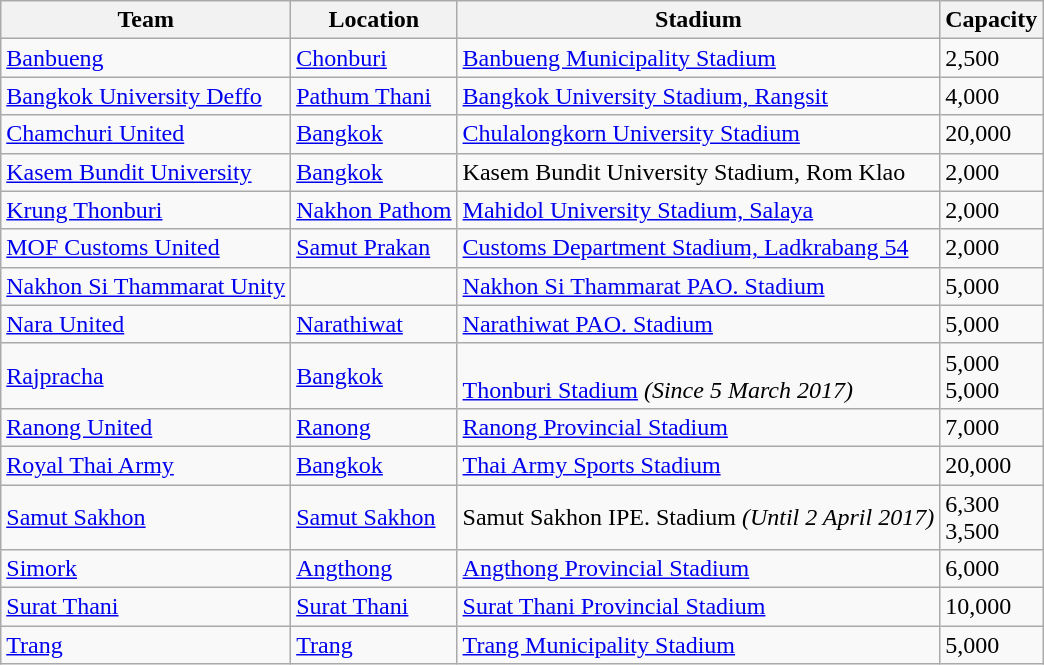<table class="wikitable sortable">
<tr>
<th>Team</th>
<th>Location</th>
<th>Stadium</th>
<th>Capacity</th>
</tr>
<tr>
<td><a href='#'>Banbueng</a></td>
<td><a href='#'>Chonburi</a></td>
<td><a href='#'>Banbueng Municipality Stadium</a></td>
<td>2,500</td>
</tr>
<tr>
<td><a href='#'>Bangkok University Deffo</a></td>
<td><a href='#'>Pathum Thani</a></td>
<td><a href='#'>Bangkok University Stadium, Rangsit</a></td>
<td>4,000</td>
</tr>
<tr>
<td><a href='#'>Chamchuri United</a></td>
<td><a href='#'>Bangkok</a></td>
<td><a href='#'>Chulalongkorn University Stadium</a></td>
<td>20,000</td>
</tr>
<tr>
<td><a href='#'>Kasem Bundit University</a></td>
<td><a href='#'>Bangkok</a></td>
<td>Kasem Bundit University Stadium, Rom Klao</td>
<td>2,000</td>
</tr>
<tr>
<td><a href='#'>Krung Thonburi</a></td>
<td><a href='#'>Nakhon Pathom</a></td>
<td><a href='#'>Mahidol University Stadium, Salaya</a></td>
<td>2,000</td>
</tr>
<tr>
<td><a href='#'>MOF Customs United</a></td>
<td><a href='#'>Samut Prakan</a></td>
<td><a href='#'>Customs Department Stadium, Ladkrabang 54</a></td>
<td>2,000</td>
</tr>
<tr>
<td><a href='#'>Nakhon Si Thammarat Unity</a></td>
<td></td>
<td><a href='#'>Nakhon Si Thammarat PAO. Stadium</a></td>
<td>5,000</td>
</tr>
<tr>
<td><a href='#'>Nara United</a></td>
<td><a href='#'>Narathiwat</a></td>
<td><a href='#'>Narathiwat PAO. Stadium</a></td>
<td>5,000</td>
</tr>
<tr>
<td><a href='#'>Rajpracha</a></td>
<td><a href='#'>Bangkok</a></td>
<td><br><a href='#'>Thonburi Stadium</a> <em>(Since 5 March 2017)</em></td>
<td>5,000<br>5,000</td>
</tr>
<tr>
<td><a href='#'>Ranong United</a></td>
<td><a href='#'>Ranong</a></td>
<td><a href='#'>Ranong Provincial Stadium</a></td>
<td>7,000</td>
</tr>
<tr>
<td><a href='#'>Royal Thai Army</a></td>
<td><a href='#'>Bangkok</a></td>
<td><a href='#'>Thai Army Sports Stadium</a></td>
<td>20,000</td>
</tr>
<tr>
<td><a href='#'>Samut Sakhon</a></td>
<td><a href='#'>Samut Sakhon</a></td>
<td>Samut Sakhon IPE. Stadium <em>(Until 2 April 2017)</em><br></td>
<td>6,300<br>3,500</td>
</tr>
<tr>
<td><a href='#'>Simork</a></td>
<td><a href='#'>Angthong</a></td>
<td><a href='#'>Angthong Provincial Stadium</a></td>
<td>6,000</td>
</tr>
<tr>
<td><a href='#'>Surat Thani</a></td>
<td><a href='#'>Surat Thani</a></td>
<td><a href='#'>Surat Thani Provincial Stadium</a></td>
<td>10,000</td>
</tr>
<tr>
<td><a href='#'>Trang</a></td>
<td><a href='#'>Trang</a></td>
<td><a href='#'>Trang Municipality Stadium</a></td>
<td>5,000</td>
</tr>
</table>
